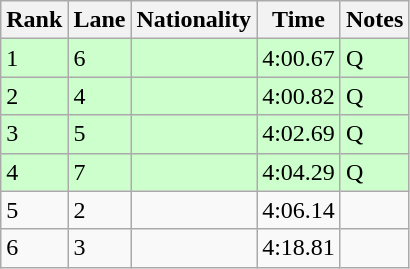<table class="wikitable">
<tr>
<th>Rank</th>
<th>Lane</th>
<th>Nationality</th>
<th>Time</th>
<th>Notes</th>
</tr>
<tr bgcolor=ccffcc>
<td>1</td>
<td>6</td>
<td></td>
<td>4:00.67</td>
<td>Q</td>
</tr>
<tr bgcolor=ccffcc>
<td>2</td>
<td>4</td>
<td></td>
<td>4:00.82</td>
<td>Q</td>
</tr>
<tr bgcolor=ccffcc>
<td>3</td>
<td>5</td>
<td></td>
<td>4:02.69</td>
<td>Q</td>
</tr>
<tr bgcolor=ccffcc>
<td>4</td>
<td>7</td>
<td></td>
<td>4:04.29</td>
<td>Q</td>
</tr>
<tr>
<td>5</td>
<td>2</td>
<td></td>
<td>4:06.14</td>
<td></td>
</tr>
<tr>
<td>6</td>
<td>3</td>
<td></td>
<td>4:18.81</td>
<td></td>
</tr>
</table>
